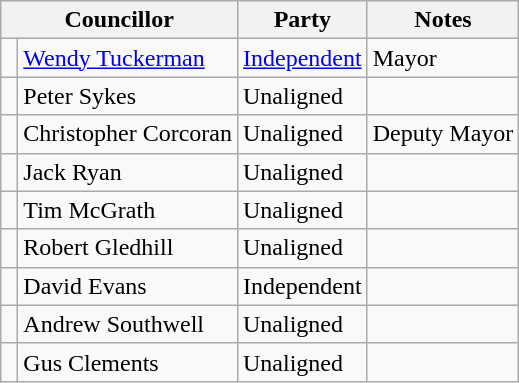<table class="wikitable">
<tr>
<th colspan="2">Councillor</th>
<th>Party</th>
<th>Notes</th>
</tr>
<tr>
<td> </td>
<td><a href='#'>Wendy Tuckerman</a></td>
<td><a href='#'>Independent</a></td>
<td>Mayor</td>
</tr>
<tr>
<td> </td>
<td>Peter Sykes</td>
<td>Unaligned</td>
<td></td>
</tr>
<tr>
<td> </td>
<td>Christopher Corcoran</td>
<td>Unaligned</td>
<td>Deputy Mayor</td>
</tr>
<tr>
<td> </td>
<td>Jack Ryan</td>
<td>Unaligned</td>
<td></td>
</tr>
<tr>
<td> </td>
<td>Tim McGrath</td>
<td>Unaligned</td>
<td></td>
</tr>
<tr>
<td> </td>
<td>Robert Gledhill</td>
<td>Unaligned</td>
<td></td>
</tr>
<tr>
<td> </td>
<td>David Evans</td>
<td>Independent</td>
<td></td>
</tr>
<tr>
<td> </td>
<td>Andrew Southwell</td>
<td>Unaligned</td>
<td></td>
</tr>
<tr>
<td> </td>
<td>Gus Clements</td>
<td>Unaligned</td>
<td></td>
</tr>
</table>
